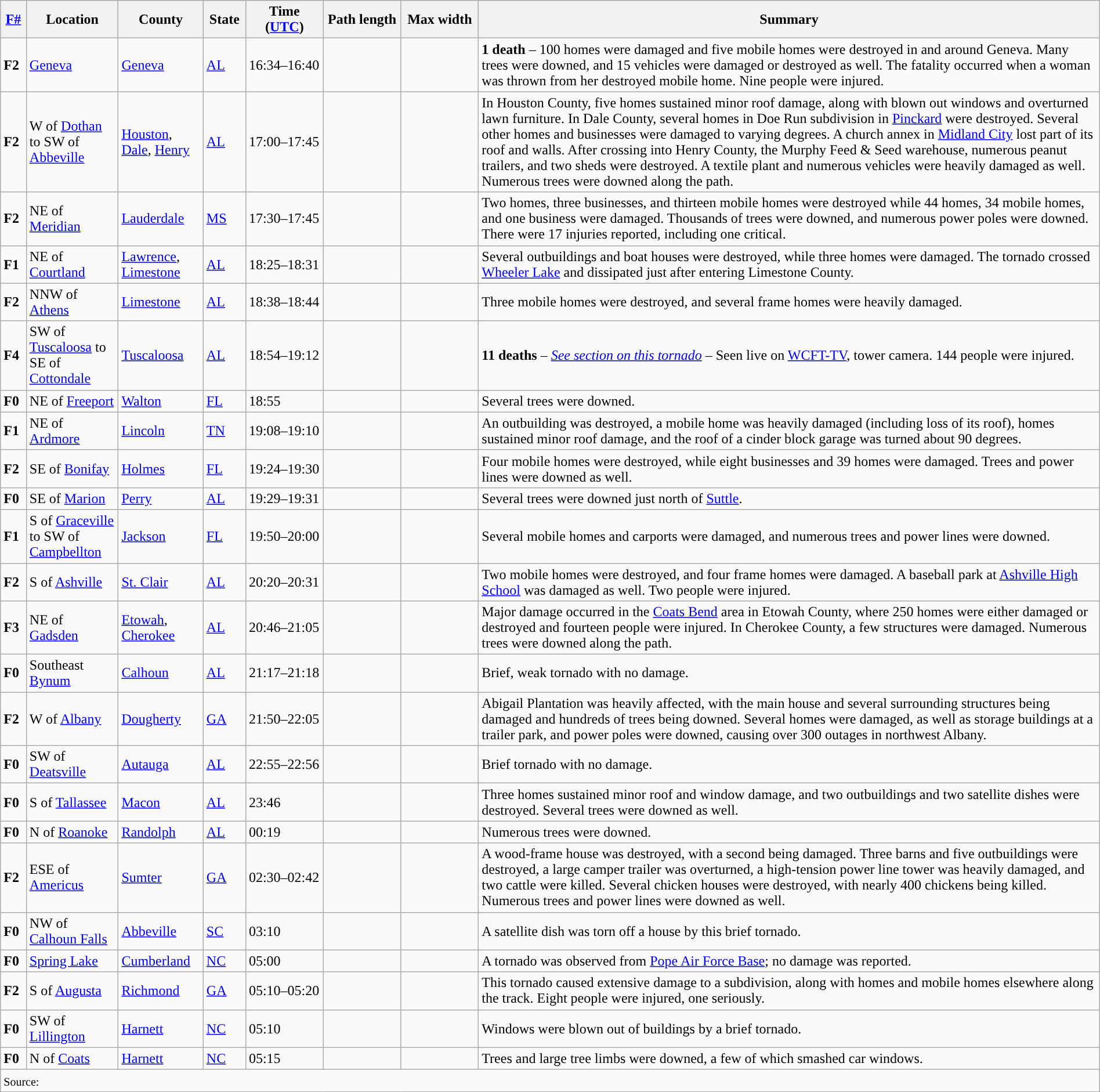<table class="wikitable sortable" style="width:100%;">
<tr>
<th scope="col"  style="width:2%; text-align:center;"><a href='#'>F#</a></th>
<th scope="col"  style="width:7%; text-align:center;" class="unsortable">Location</th>
<th scope="col"  style="width:5%; text-align:center;" class="unsortable">County</th>
<th scope="col"  style="width:3%; text-align:center;">State</th>
<th scope="col"  style="width:6%; text-align:center;">Time (<a href='#'>UTC</a>)</th>
<th scope="col"  style="width:6%; text-align:center;">Path length</th>
<th scope="col"  style="width:6%; text-align:center;">Max width</th>
<th scope="col" class="unsortable" style="width:48%; text-align:center;">Summary</th>
</tr>
<tr>
<td><strong>F2</strong></td>
<td><a href='#'>Geneva</a></td>
<td><a href='#'>Geneva</a></td>
<td><a href='#'>AL</a></td>
<td>16:34–16:40</td>
<td></td>
<td></td>
<td><strong>1 death</strong> – 100 homes were damaged and five mobile homes were destroyed in and around Geneva. Many trees were downed, and 15 vehicles were damaged or destroyed as well. The fatality occurred when a woman was thrown  from her destroyed mobile home. Nine people were injured.</td>
</tr>
<tr>
<td><strong>F2</strong></td>
<td>W of <a href='#'>Dothan</a> to SW of <a href='#'>Abbeville</a></td>
<td><a href='#'>Houston</a>, <a href='#'>Dale</a>, <a href='#'>Henry</a></td>
<td><a href='#'>AL</a></td>
<td>17:00–17:45</td>
<td></td>
<td></td>
<td>In Houston County, five homes sustained minor roof damage, along with blown out windows and overturned lawn furniture. In Dale County, several homes in Doe Run subdivision in <a href='#'>Pinckard</a> were destroyed. Several other homes and businesses were damaged to varying degrees. A church annex in <a href='#'>Midland City</a> lost part of its roof and walls. After crossing into Henry County, the Murphy Feed & Seed warehouse, numerous peanut trailers, and two sheds were destroyed. A textile plant and numerous vehicles were heavily damaged as well. Numerous trees were downed along the path.</td>
</tr>
<tr>
<td><strong>F2</strong></td>
<td>NE of <a href='#'>Meridian</a></td>
<td><a href='#'>Lauderdale</a></td>
<td><a href='#'>MS</a></td>
<td>17:30–17:45</td>
<td></td>
<td></td>
<td>Two homes, three businesses, and thirteen mobile homes were destroyed while 44 homes, 34 mobile homes, and one business were damaged. Thousands of trees were downed, and numerous power poles were downed. There were 17 injuries reported, including one critical.</td>
</tr>
<tr>
<td><strong>F1</strong></td>
<td>NE of <a href='#'>Courtland</a></td>
<td><a href='#'>Lawrence</a>, <a href='#'>Limestone</a></td>
<td><a href='#'>AL</a></td>
<td>18:25–18:31</td>
<td></td>
<td></td>
<td>Several outbuildings and boat houses were destroyed, while three homes were damaged. The tornado crossed <a href='#'>Wheeler Lake</a> and dissipated just after entering Limestone County.</td>
</tr>
<tr>
<td><strong>F2</strong></td>
<td>NNW of <a href='#'>Athens</a></td>
<td><a href='#'>Limestone</a></td>
<td><a href='#'>AL</a></td>
<td>18:38–18:44</td>
<td></td>
<td></td>
<td>Three mobile homes were destroyed, and several frame homes were heavily damaged.</td>
</tr>
<tr>
<td><strong>F4</strong></td>
<td>SW of <a href='#'>Tuscaloosa</a> to SE of <a href='#'>Cottondale</a></td>
<td><a href='#'>Tuscaloosa</a></td>
<td><a href='#'>AL</a></td>
<td>18:54–19:12</td>
<td></td>
<td></td>
<td><strong>11 deaths</strong> – <em><a href='#'>See section on this tornado</a></em> – Seen live on <a href='#'>WCFT-TV</a>, tower camera. 144 people were injured.</td>
</tr>
<tr>
<td><strong>F0</strong></td>
<td>NE of <a href='#'>Freeport</a></td>
<td><a href='#'>Walton</a></td>
<td><a href='#'>FL</a></td>
<td>18:55</td>
<td></td>
<td></td>
<td>Several trees were downed.</td>
</tr>
<tr>
<td><strong>F1</strong></td>
<td>NE of <a href='#'>Ardmore</a></td>
<td><a href='#'>Lincoln</a></td>
<td><a href='#'>TN</a></td>
<td>19:08–19:10</td>
<td></td>
<td></td>
<td>An outbuilding was destroyed, a mobile home was heavily damaged (including loss of its roof), homes sustained minor roof damage, and the roof of a cinder block garage was turned about 90 degrees.</td>
</tr>
<tr>
<td><strong>F2</strong></td>
<td>SE of <a href='#'>Bonifay</a></td>
<td><a href='#'>Holmes</a></td>
<td><a href='#'>FL</a></td>
<td>19:24–19:30</td>
<td></td>
<td></td>
<td>Four mobile homes were destroyed, while eight businesses and 39 homes were damaged. Trees and power lines were downed as well.</td>
</tr>
<tr>
<td><strong>F0</strong></td>
<td>SE of <a href='#'>Marion</a></td>
<td><a href='#'>Perry</a></td>
<td><a href='#'>AL</a></td>
<td>19:29–19:31</td>
<td></td>
<td></td>
<td>Several trees were downed just north of <a href='#'>Suttle</a>.</td>
</tr>
<tr>
<td><strong>F1</strong></td>
<td>S of <a href='#'>Graceville</a> to SW of <a href='#'>Campbellton</a></td>
<td><a href='#'>Jackson</a></td>
<td><a href='#'>FL</a></td>
<td>19:50–20:00</td>
<td></td>
<td></td>
<td>Several mobile homes and carports were damaged, and numerous trees and power lines were downed.</td>
</tr>
<tr>
<td><strong>F2</strong></td>
<td>S of <a href='#'>Ashville</a></td>
<td><a href='#'>St. Clair</a></td>
<td><a href='#'>AL</a></td>
<td>20:20–20:31</td>
<td></td>
<td></td>
<td>Two mobile homes were destroyed, and four frame homes were damaged. A baseball park at <a href='#'>Ashville High School</a> was damaged as well. Two people were injured.</td>
</tr>
<tr>
<td><strong>F3</strong></td>
<td>NE of <a href='#'>Gadsden</a></td>
<td><a href='#'>Etowah</a>, <a href='#'>Cherokee</a></td>
<td><a href='#'>AL</a></td>
<td>20:46–21:05</td>
<td></td>
<td></td>
<td>Major damage occurred in the <a href='#'>Coats Bend</a> area in Etowah County, where 250 homes were either damaged or destroyed and fourteen people were injured. In Cherokee County, a few structures were damaged. Numerous trees were downed along the path.</td>
</tr>
<tr>
<td><strong>F0</strong></td>
<td>Southeast <a href='#'>Bynum</a></td>
<td><a href='#'>Calhoun</a></td>
<td><a href='#'>AL</a></td>
<td>21:17–21:18</td>
<td></td>
<td></td>
<td>Brief, weak tornado with no damage.</td>
</tr>
<tr>
<td><strong>F2</strong></td>
<td>W of <a href='#'>Albany</a></td>
<td><a href='#'>Dougherty</a></td>
<td><a href='#'>GA</a></td>
<td>21:50–22:05</td>
<td></td>
<td></td>
<td>Abigail Plantation was heavily affected, with the main house and several surrounding structures being damaged and hundreds of trees being downed. Several homes were damaged, as well as storage buildings at a trailer park, and power poles were downed, causing over 300 outages in northwest Albany.</td>
</tr>
<tr>
<td><strong>F0</strong></td>
<td>SW of <a href='#'>Deatsville</a></td>
<td><a href='#'>Autauga</a></td>
<td><a href='#'>AL</a></td>
<td>22:55–22:56</td>
<td></td>
<td></td>
<td>Brief tornado with no damage.</td>
</tr>
<tr>
<td><strong>F0</strong></td>
<td>S of <a href='#'>Tallassee</a></td>
<td><a href='#'>Macon</a></td>
<td><a href='#'>AL</a></td>
<td>23:46</td>
<td></td>
<td></td>
<td>Three homes sustained minor roof and window damage, and two outbuildings and two satellite dishes were destroyed. Several trees were downed as well.</td>
</tr>
<tr>
<td><strong>F0</strong></td>
<td>N of <a href='#'>Roanoke</a></td>
<td><a href='#'>Randolph</a></td>
<td><a href='#'>AL</a></td>
<td>00:19</td>
<td></td>
<td></td>
<td>Numerous trees were downed.</td>
</tr>
<tr>
<td><strong>F2</strong></td>
<td>ESE of <a href='#'>Americus</a></td>
<td><a href='#'>Sumter</a></td>
<td><a href='#'>GA</a></td>
<td>02:30–02:42</td>
<td></td>
<td></td>
<td>A wood-frame house was destroyed, with a second being damaged. Three barns and five outbuildings were destroyed, a large camper trailer was overturned, a high-tension power line tower was heavily damaged, and two cattle were killed. Several chicken houses were destroyed, with nearly 400 chickens being killed. Numerous trees and power lines were downed as well.</td>
</tr>
<tr>
<td><strong>F0</strong></td>
<td>NW of <a href='#'>Calhoun Falls</a></td>
<td><a href='#'>Abbeville</a></td>
<td><a href='#'>SC</a></td>
<td>03:10</td>
<td></td>
<td></td>
<td>A satellite dish was torn off a house by this brief tornado.</td>
</tr>
<tr>
<td><strong>F0</strong></td>
<td><a href='#'>Spring Lake</a></td>
<td><a href='#'>Cumberland</a></td>
<td><a href='#'>NC</a></td>
<td>05:00</td>
<td></td>
<td></td>
<td>A tornado was observed from <a href='#'>Pope Air Force Base</a>; no damage was reported.</td>
</tr>
<tr>
<td><strong>F2</strong></td>
<td>S of <a href='#'>Augusta</a></td>
<td><a href='#'>Richmond</a></td>
<td><a href='#'>GA</a></td>
<td>05:10–05:20</td>
<td></td>
<td></td>
<td>This tornado caused extensive damage to a subdivision, along with homes and mobile homes elsewhere along the track. Eight people were injured, one seriously.</td>
</tr>
<tr>
<td><strong>F0</strong></td>
<td>SW of <a href='#'>Lillington</a></td>
<td><a href='#'>Harnett</a></td>
<td><a href='#'>NC</a></td>
<td>05:10</td>
<td></td>
<td></td>
<td>Windows were blown out of buildings by a brief tornado.</td>
</tr>
<tr>
<td><strong>F0</strong></td>
<td>N of <a href='#'>Coats</a></td>
<td><a href='#'>Harnett</a></td>
<td><a href='#'>NC</a></td>
<td>05:15</td>
<td></td>
<td></td>
<td>Trees and large tree limbs were downed, a few of which smashed car windows.</td>
</tr>
<tr>
<td colspan="8"><small>Source: </small></td>
</tr>
</table>
